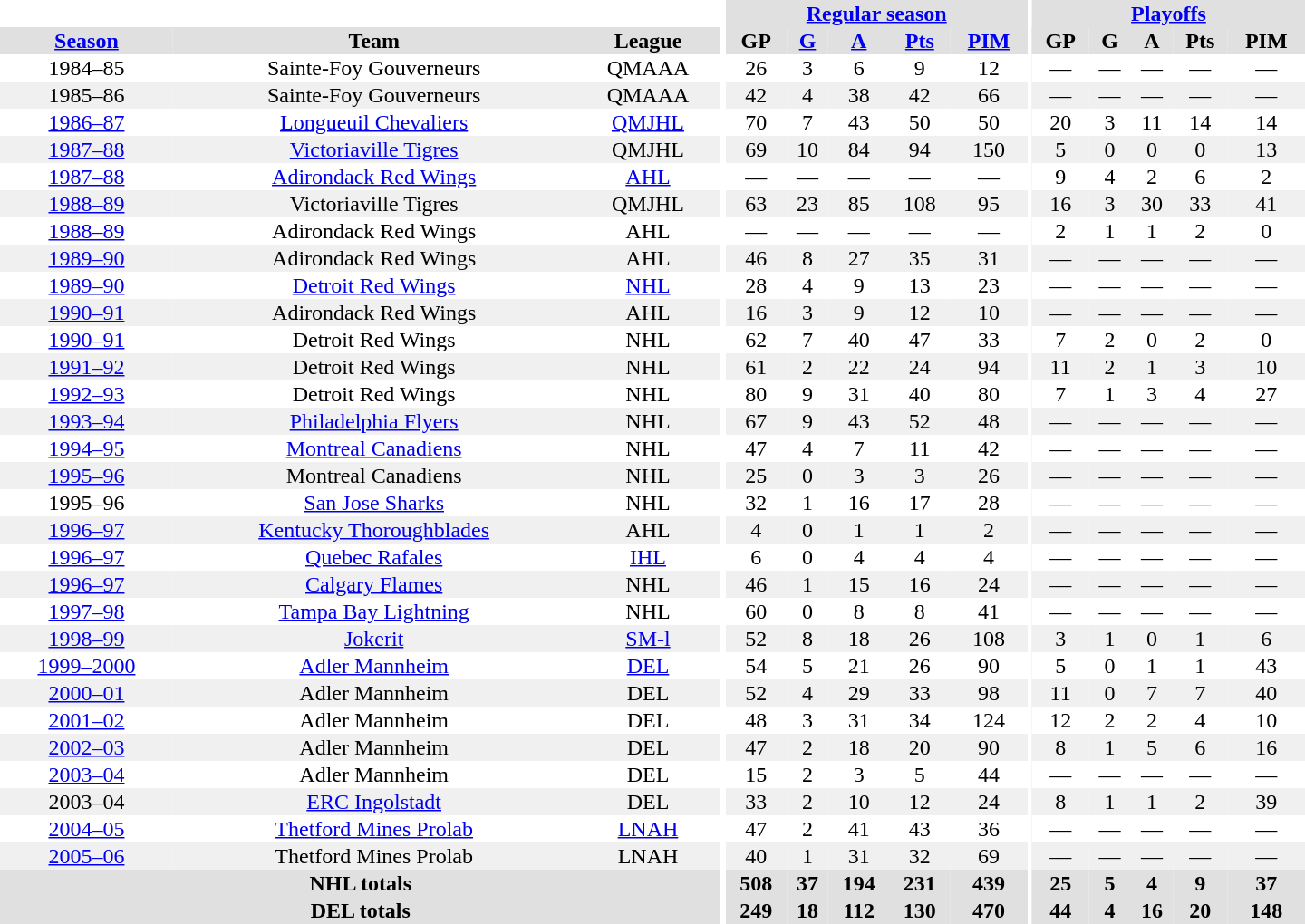<table border="0" cellpadding="1" cellspacing="0" style="text-align:center; width:60em">
<tr bgcolor="#e0e0e0">
<th colspan="3" bgcolor="#ffffff"></th>
<th rowspan="99" bgcolor="#ffffff"></th>
<th colspan="5"><a href='#'>Regular season</a></th>
<th rowspan="99" bgcolor="#ffffff"></th>
<th colspan="5"><a href='#'>Playoffs</a></th>
</tr>
<tr bgcolor="#e0e0e0">
<th><a href='#'>Season</a></th>
<th>Team</th>
<th>League</th>
<th>GP</th>
<th><a href='#'>G</a></th>
<th><a href='#'>A</a></th>
<th><a href='#'>Pts</a></th>
<th><a href='#'>PIM</a></th>
<th>GP</th>
<th>G</th>
<th>A</th>
<th>Pts</th>
<th>PIM</th>
</tr>
<tr>
<td>1984–85</td>
<td>Sainte-Foy Gouverneurs</td>
<td>QMAAA</td>
<td>26</td>
<td>3</td>
<td>6</td>
<td>9</td>
<td>12</td>
<td>—</td>
<td>—</td>
<td>—</td>
<td>—</td>
<td>—</td>
</tr>
<tr bgcolor="#f0f0f0">
<td>1985–86</td>
<td>Sainte-Foy Gouverneurs</td>
<td>QMAAA</td>
<td>42</td>
<td>4</td>
<td>38</td>
<td>42</td>
<td>66</td>
<td>—</td>
<td>—</td>
<td>—</td>
<td>—</td>
<td>—</td>
</tr>
<tr>
<td><a href='#'>1986–87</a></td>
<td><a href='#'>Longueuil Chevaliers</a></td>
<td><a href='#'>QMJHL</a></td>
<td>70</td>
<td>7</td>
<td>43</td>
<td>50</td>
<td>50</td>
<td>20</td>
<td>3</td>
<td>11</td>
<td>14</td>
<td>14</td>
</tr>
<tr bgcolor="#f0f0f0">
<td><a href='#'>1987–88</a></td>
<td><a href='#'>Victoriaville Tigres</a></td>
<td>QMJHL</td>
<td>69</td>
<td>10</td>
<td>84</td>
<td>94</td>
<td>150</td>
<td>5</td>
<td>0</td>
<td>0</td>
<td>0</td>
<td>13</td>
</tr>
<tr>
<td><a href='#'>1987–88</a></td>
<td><a href='#'>Adirondack Red Wings</a></td>
<td><a href='#'>AHL</a></td>
<td>—</td>
<td>—</td>
<td>—</td>
<td>—</td>
<td>—</td>
<td>9</td>
<td>4</td>
<td>2</td>
<td>6</td>
<td>2</td>
</tr>
<tr bgcolor="#f0f0f0">
<td><a href='#'>1988–89</a></td>
<td>Victoriaville Tigres</td>
<td>QMJHL</td>
<td>63</td>
<td>23</td>
<td>85</td>
<td>108</td>
<td>95</td>
<td>16</td>
<td>3</td>
<td>30</td>
<td>33</td>
<td>41</td>
</tr>
<tr>
<td><a href='#'>1988–89</a></td>
<td>Adirondack Red Wings</td>
<td>AHL</td>
<td>—</td>
<td>—</td>
<td>—</td>
<td>—</td>
<td>—</td>
<td>2</td>
<td>1</td>
<td>1</td>
<td>2</td>
<td>0</td>
</tr>
<tr bgcolor="#f0f0f0">
<td><a href='#'>1989–90</a></td>
<td>Adirondack Red Wings</td>
<td>AHL</td>
<td>46</td>
<td>8</td>
<td>27</td>
<td>35</td>
<td>31</td>
<td>—</td>
<td>—</td>
<td>—</td>
<td>—</td>
<td>—</td>
</tr>
<tr>
<td><a href='#'>1989–90</a></td>
<td><a href='#'>Detroit Red Wings</a></td>
<td><a href='#'>NHL</a></td>
<td>28</td>
<td>4</td>
<td>9</td>
<td>13</td>
<td>23</td>
<td>—</td>
<td>—</td>
<td>—</td>
<td>—</td>
<td>—</td>
</tr>
<tr bgcolor="#f0f0f0">
<td><a href='#'>1990–91</a></td>
<td>Adirondack Red Wings</td>
<td>AHL</td>
<td>16</td>
<td>3</td>
<td>9</td>
<td>12</td>
<td>10</td>
<td>—</td>
<td>—</td>
<td>—</td>
<td>—</td>
<td>—</td>
</tr>
<tr>
<td><a href='#'>1990–91</a></td>
<td>Detroit Red Wings</td>
<td>NHL</td>
<td>62</td>
<td>7</td>
<td>40</td>
<td>47</td>
<td>33</td>
<td>7</td>
<td>2</td>
<td>0</td>
<td>2</td>
<td>0</td>
</tr>
<tr bgcolor="#f0f0f0">
<td><a href='#'>1991–92</a></td>
<td>Detroit Red Wings</td>
<td>NHL</td>
<td>61</td>
<td>2</td>
<td>22</td>
<td>24</td>
<td>94</td>
<td>11</td>
<td>2</td>
<td>1</td>
<td>3</td>
<td>10</td>
</tr>
<tr>
<td><a href='#'>1992–93</a></td>
<td>Detroit Red Wings</td>
<td>NHL</td>
<td>80</td>
<td>9</td>
<td>31</td>
<td>40</td>
<td>80</td>
<td>7</td>
<td>1</td>
<td>3</td>
<td>4</td>
<td>27</td>
</tr>
<tr bgcolor="#f0f0f0">
<td><a href='#'>1993–94</a></td>
<td><a href='#'>Philadelphia Flyers</a></td>
<td>NHL</td>
<td>67</td>
<td>9</td>
<td>43</td>
<td>52</td>
<td>48</td>
<td>—</td>
<td>—</td>
<td>—</td>
<td>—</td>
<td>—</td>
</tr>
<tr>
<td><a href='#'>1994–95</a></td>
<td><a href='#'>Montreal Canadiens</a></td>
<td>NHL</td>
<td>47</td>
<td>4</td>
<td>7</td>
<td>11</td>
<td>42</td>
<td>—</td>
<td>—</td>
<td>—</td>
<td>—</td>
<td>—</td>
</tr>
<tr bgcolor="#f0f0f0">
<td><a href='#'>1995–96</a></td>
<td>Montreal Canadiens</td>
<td>NHL</td>
<td>25</td>
<td>0</td>
<td>3</td>
<td>3</td>
<td>26</td>
<td>—</td>
<td>—</td>
<td>—</td>
<td>—</td>
<td>—</td>
</tr>
<tr>
<td>1995–96</td>
<td><a href='#'>San Jose Sharks</a></td>
<td>NHL</td>
<td>32</td>
<td>1</td>
<td>16</td>
<td>17</td>
<td>28</td>
<td>—</td>
<td>—</td>
<td>—</td>
<td>—</td>
<td>—</td>
</tr>
<tr bgcolor="#f0f0f0">
<td><a href='#'>1996–97</a></td>
<td><a href='#'>Kentucky Thoroughblades</a></td>
<td>AHL</td>
<td>4</td>
<td>0</td>
<td>1</td>
<td>1</td>
<td>2</td>
<td>—</td>
<td>—</td>
<td>—</td>
<td>—</td>
<td>—</td>
</tr>
<tr>
<td><a href='#'>1996–97</a></td>
<td><a href='#'>Quebec Rafales</a></td>
<td><a href='#'>IHL</a></td>
<td>6</td>
<td>0</td>
<td>4</td>
<td>4</td>
<td>4</td>
<td>—</td>
<td>—</td>
<td>—</td>
<td>—</td>
<td>—</td>
</tr>
<tr bgcolor="#f0f0f0">
<td><a href='#'>1996–97</a></td>
<td><a href='#'>Calgary Flames</a></td>
<td>NHL</td>
<td>46</td>
<td>1</td>
<td>15</td>
<td>16</td>
<td>24</td>
<td>—</td>
<td>—</td>
<td>—</td>
<td>—</td>
<td>—</td>
</tr>
<tr>
<td><a href='#'>1997–98</a></td>
<td><a href='#'>Tampa Bay Lightning</a></td>
<td>NHL</td>
<td>60</td>
<td>0</td>
<td>8</td>
<td>8</td>
<td>41</td>
<td>—</td>
<td>—</td>
<td>—</td>
<td>—</td>
<td>—</td>
</tr>
<tr bgcolor="#f0f0f0">
<td><a href='#'>1998–99</a></td>
<td><a href='#'>Jokerit</a></td>
<td><a href='#'>SM-l</a></td>
<td>52</td>
<td>8</td>
<td>18</td>
<td>26</td>
<td>108</td>
<td>3</td>
<td>1</td>
<td>0</td>
<td>1</td>
<td>6</td>
</tr>
<tr>
<td><a href='#'>1999–2000</a></td>
<td><a href='#'>Adler Mannheim</a></td>
<td><a href='#'>DEL</a></td>
<td>54</td>
<td>5</td>
<td>21</td>
<td>26</td>
<td>90</td>
<td>5</td>
<td>0</td>
<td>1</td>
<td>1</td>
<td>43</td>
</tr>
<tr bgcolor="#f0f0f0">
<td><a href='#'>2000–01</a></td>
<td>Adler Mannheim</td>
<td>DEL</td>
<td>52</td>
<td>4</td>
<td>29</td>
<td>33</td>
<td>98</td>
<td>11</td>
<td>0</td>
<td>7</td>
<td>7</td>
<td>40</td>
</tr>
<tr>
<td><a href='#'>2001–02</a></td>
<td>Adler Mannheim</td>
<td>DEL</td>
<td>48</td>
<td>3</td>
<td>31</td>
<td>34</td>
<td>124</td>
<td>12</td>
<td>2</td>
<td>2</td>
<td>4</td>
<td>10</td>
</tr>
<tr bgcolor="#f0f0f0">
<td><a href='#'>2002–03</a></td>
<td>Adler Mannheim</td>
<td>DEL</td>
<td>47</td>
<td>2</td>
<td>18</td>
<td>20</td>
<td>90</td>
<td>8</td>
<td>1</td>
<td>5</td>
<td>6</td>
<td>16</td>
</tr>
<tr>
<td><a href='#'>2003–04</a></td>
<td>Adler Mannheim</td>
<td>DEL</td>
<td>15</td>
<td>2</td>
<td>3</td>
<td>5</td>
<td>44</td>
<td>—</td>
<td>—</td>
<td>—</td>
<td>—</td>
<td>—</td>
</tr>
<tr bgcolor="#f0f0f0">
<td>2003–04</td>
<td><a href='#'>ERC Ingolstadt</a></td>
<td>DEL</td>
<td>33</td>
<td>2</td>
<td>10</td>
<td>12</td>
<td>24</td>
<td>8</td>
<td>1</td>
<td>1</td>
<td>2</td>
<td>39</td>
</tr>
<tr>
<td><a href='#'>2004–05</a></td>
<td><a href='#'>Thetford Mines Prolab</a></td>
<td><a href='#'>LNAH</a></td>
<td>47</td>
<td>2</td>
<td>41</td>
<td>43</td>
<td>36</td>
<td>—</td>
<td>—</td>
<td>—</td>
<td>—</td>
<td>—</td>
</tr>
<tr bgcolor="#f0f0f0">
<td><a href='#'>2005–06</a></td>
<td>Thetford Mines Prolab</td>
<td>LNAH</td>
<td>40</td>
<td>1</td>
<td>31</td>
<td>32</td>
<td>69</td>
<td>—</td>
<td>—</td>
<td>—</td>
<td>—</td>
<td>—</td>
</tr>
<tr bgcolor="#e0e0e0">
<th colspan="3">NHL totals</th>
<th>508</th>
<th>37</th>
<th>194</th>
<th>231</th>
<th>439</th>
<th>25</th>
<th>5</th>
<th>4</th>
<th>9</th>
<th>37</th>
</tr>
<tr bgcolor="#e0e0e0">
<th colspan="3">DEL totals</th>
<th>249</th>
<th>18</th>
<th>112</th>
<th>130</th>
<th>470</th>
<th>44</th>
<th>4</th>
<th>16</th>
<th>20</th>
<th>148</th>
</tr>
</table>
